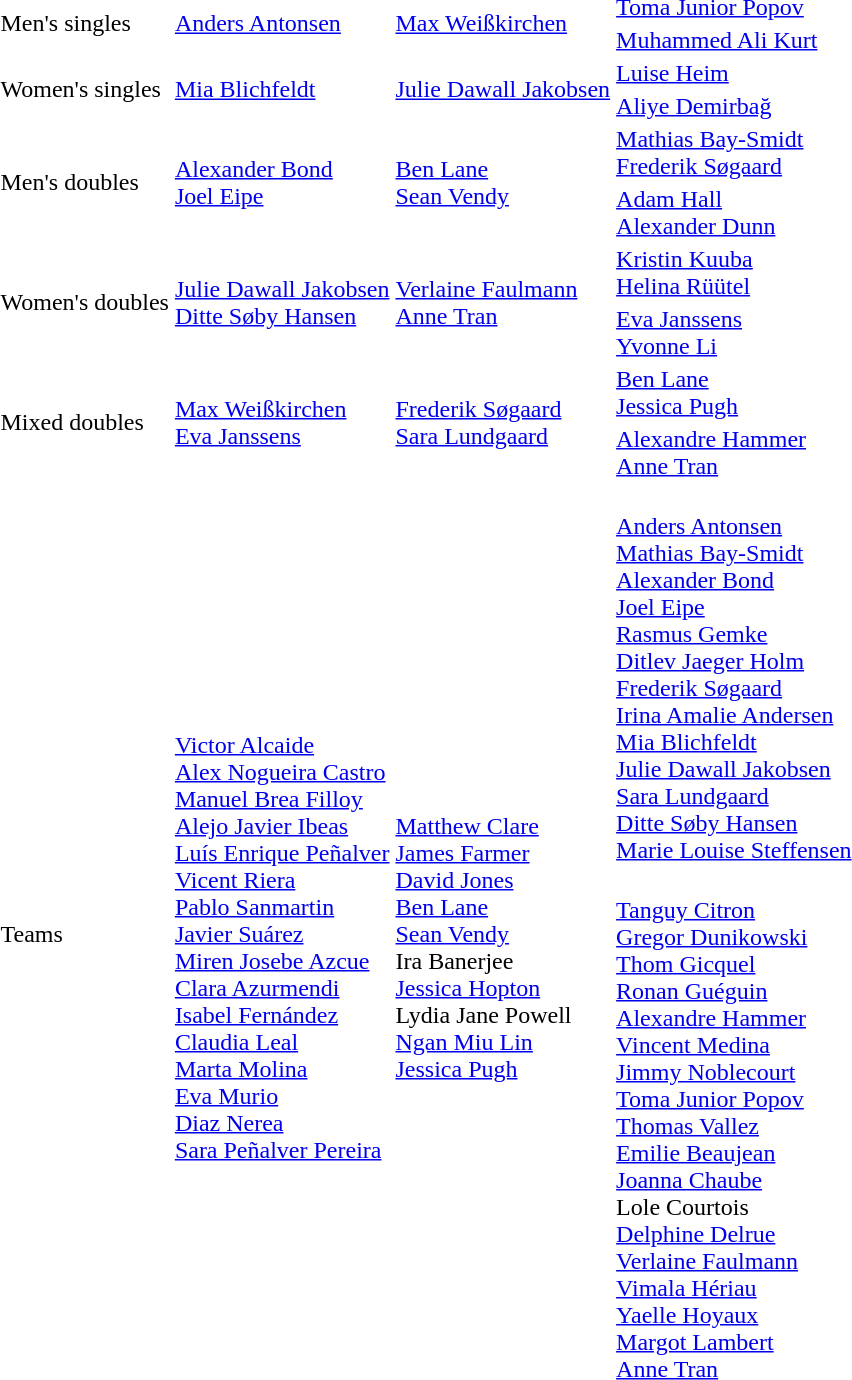<table>
<tr>
<td rowspan=2>Men's singles</td>
<td rowspan=2> <a href='#'>Anders Antonsen</a></td>
<td rowspan=2> <a href='#'>Max Weißkirchen</a></td>
<td> <a href='#'>Toma Junior Popov</a></td>
</tr>
<tr>
<td> <a href='#'>Muhammed Ali Kurt</a></td>
</tr>
<tr>
<td rowspan=2>Women's singles</td>
<td rowspan=2> <a href='#'>Mia Blichfeldt</a></td>
<td rowspan=2> <a href='#'>Julie Dawall Jakobsen</a></td>
<td> <a href='#'>Luise Heim</a></td>
</tr>
<tr>
<td> <a href='#'>Aliye Demirbağ</a></td>
</tr>
<tr>
<td rowspan=2>Men's doubles</td>
<td rowspan=2> <a href='#'>Alexander Bond</a><br> <a href='#'>Joel Eipe</a></td>
<td rowspan=2> <a href='#'>Ben Lane</a><br> <a href='#'>Sean Vendy</a></td>
<td> <a href='#'>Mathias Bay-Smidt</a><br> <a href='#'>Frederik Søgaard</a></td>
</tr>
<tr>
<td> <a href='#'>Adam Hall</a><br> <a href='#'>Alexander Dunn</a></td>
</tr>
<tr>
<td rowspan=2>Women's doubles</td>
<td rowspan=2> <a href='#'>Julie Dawall Jakobsen</a><br> <a href='#'>Ditte Søby Hansen</a></td>
<td rowspan=2> <a href='#'>Verlaine Faulmann</a><br> <a href='#'>Anne Tran</a></td>
<td> <a href='#'>Kristin Kuuba</a><br> <a href='#'>Helina Rüütel</a></td>
</tr>
<tr>
<td> <a href='#'>Eva Janssens</a><br> <a href='#'>Yvonne Li</a></td>
</tr>
<tr>
<td rowspan=2>Mixed doubles</td>
<td rowspan=2> <a href='#'>Max Weißkirchen</a><br> <a href='#'>Eva Janssens</a></td>
<td rowspan=2> <a href='#'>Frederik Søgaard</a><br> <a href='#'>Sara Lundgaard</a></td>
<td> <a href='#'>Ben Lane</a><br> <a href='#'>Jessica Pugh</a></td>
</tr>
<tr>
<td> <a href='#'>Alexandre Hammer</a><br> <a href='#'>Anne Tran</a></td>
</tr>
<tr>
<td rowspan=2>Teams</td>
<td rowspan=2><br><a href='#'>Victor Alcaide</a><br><a href='#'>Alex Nogueira Castro</a><br><a href='#'>Manuel Brea Filloy</a><br><a href='#'>Alejo Javier Ibeas</a><br><a href='#'>Luís Enrique Peñalver</a><br><a href='#'>Vicent Riera</a><br><a href='#'>Pablo Sanmartin</a><br><a href='#'>Javier Suárez</a><br><a href='#'>Miren Josebe Azcue</a><br><a href='#'>Clara Azurmendi</a><br><a href='#'>Isabel Fernández</a><br><a href='#'>Claudia Leal</a><br><a href='#'>Marta Molina</a><br><a href='#'>Eva Murio</a><br><a href='#'>Diaz Nerea</a><br><a href='#'>Sara Peñalver Pereira</a></td>
<td rowspan=2><br><a href='#'>Matthew Clare</a><br><a href='#'>James Farmer</a><br><a href='#'>David Jones</a><br><a href='#'>Ben Lane</a><br><a href='#'>Sean Vendy</a><br>Ira Banerjee<br><a href='#'>Jessica Hopton</a><br>Lydia Jane Powell<br><a href='#'>Ngan Miu Lin</a><br><a href='#'>Jessica Pugh</a></td>
<td><br><a href='#'>Anders Antonsen</a><br><a href='#'>Mathias Bay-Smidt</a><br><a href='#'>Alexander Bond</a><br><a href='#'>Joel Eipe</a><br><a href='#'>Rasmus Gemke</a><br><a href='#'>Ditlev Jaeger Holm</a><br><a href='#'>Frederik Søgaard</a><br><a href='#'>Irina Amalie Andersen</a><br><a href='#'>Mia Blichfeldt</a><br><a href='#'>Julie Dawall Jakobsen</a><br><a href='#'>Sara Lundgaard</a><br><a href='#'>Ditte Søby Hansen</a><br><a href='#'>Marie Louise Steffensen</a></td>
</tr>
<tr>
<td><br><a href='#'>Tanguy Citron</a><br><a href='#'>Gregor Dunikowski</a><br><a href='#'>Thom Gicquel</a><br><a href='#'>Ronan Guéguin</a><br><a href='#'>Alexandre Hammer</a><br><a href='#'>Vincent Medina</a><br><a href='#'>Jimmy Noblecourt</a><br><a href='#'>Toma Junior Popov</a><br><a href='#'>Thomas Vallez</a><br><a href='#'>Emilie Beaujean</a><br><a href='#'>Joanna Chaube</a><br>Lole Courtois<br><a href='#'>Delphine Delrue</a><br><a href='#'>Verlaine Faulmann</a><br><a href='#'>Vimala Hériau</a><br><a href='#'>Yaelle Hoyaux</a><br><a href='#'>Margot Lambert</a><br><a href='#'>Anne Tran</a></td>
</tr>
</table>
